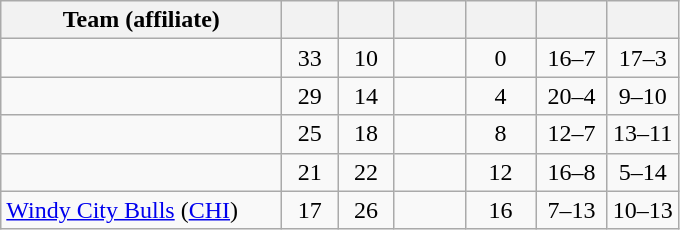<table class="wikitable" style="text-align:center">
<tr>
<th style="width:180px">Team (affiliate)</th>
<th style="width:30px"></th>
<th style="width:30px"></th>
<th style="width:40px"></th>
<th style="width:40px"></th>
<th style="width:40px"></th>
<th style="width:40px"></th>
</tr>
<tr>
<td align=left></td>
<td>33</td>
<td>10</td>
<td></td>
<td>0</td>
<td>16–7</td>
<td>17–3</td>
</tr>
<tr>
<td align=left></td>
<td>29</td>
<td>14</td>
<td></td>
<td>4</td>
<td>20–4</td>
<td>9–10</td>
</tr>
<tr>
<td align=left></td>
<td>25</td>
<td>18</td>
<td></td>
<td>8</td>
<td>12–7</td>
<td>13–11</td>
</tr>
<tr>
<td align=left></td>
<td>21</td>
<td>22</td>
<td></td>
<td>12</td>
<td>16–8</td>
<td>5–14</td>
</tr>
<tr>
<td align=left><a href='#'>Windy City Bulls</a> (<a href='#'>CHI</a>)</td>
<td>17</td>
<td>26</td>
<td></td>
<td>16</td>
<td>7–13</td>
<td>10–13</td>
</tr>
</table>
